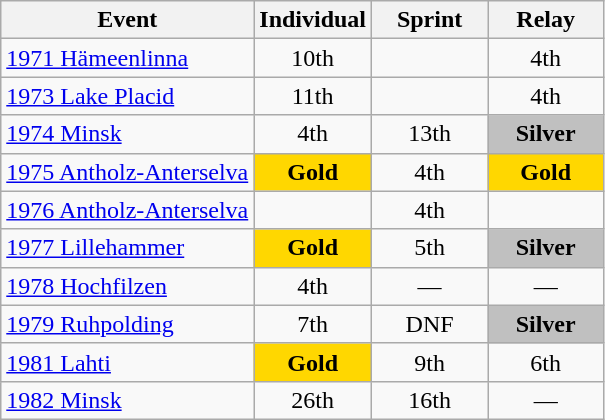<table class="wikitable" style="text-align: center;">
<tr ">
<th>Event</th>
<th style="width:70px;">Individual</th>
<th style="width:70px;">Sprint</th>
<th style="width:70px;">Relay</th>
</tr>
<tr>
<td align=left> <a href='#'>1971 Hämeenlinna</a></td>
<td>10th</td>
<td></td>
<td>4th</td>
</tr>
<tr>
<td align=left> <a href='#'>1973 Lake Placid</a></td>
<td>11th</td>
<td></td>
<td>4th</td>
</tr>
<tr>
<td align=left> <a href='#'>1974 Minsk</a></td>
<td>4th</td>
<td>13th</td>
<td style="background:silver;"><strong>Silver</strong></td>
</tr>
<tr>
<td align=left> <a href='#'>1975 Antholz-Anterselva</a></td>
<td style="background:gold;"><strong>Gold</strong></td>
<td>4th</td>
<td style="background:gold;"><strong>Gold</strong></td>
</tr>
<tr>
<td align=left> <a href='#'>1976 Antholz-Anterselva</a></td>
<td></td>
<td>4th</td>
<td></td>
</tr>
<tr>
<td align=left> <a href='#'>1977 Lillehammer</a></td>
<td style="background:gold;"><strong>Gold</strong></td>
<td>5th</td>
<td style="background:silver;"><strong>Silver</strong></td>
</tr>
<tr>
<td align=left> <a href='#'>1978 Hochfilzen</a></td>
<td>4th</td>
<td>—</td>
<td>—</td>
</tr>
<tr>
<td align=left> <a href='#'>1979 Ruhpolding</a></td>
<td>7th</td>
<td>DNF</td>
<td style="background:silver;"><strong>Silver</strong></td>
</tr>
<tr>
<td align=left> <a href='#'>1981 Lahti</a></td>
<td style="background:gold;"><strong>Gold</strong></td>
<td>9th</td>
<td>6th</td>
</tr>
<tr>
<td align=left> <a href='#'>1982 Minsk</a></td>
<td>26th</td>
<td>16th</td>
<td>—</td>
</tr>
</table>
